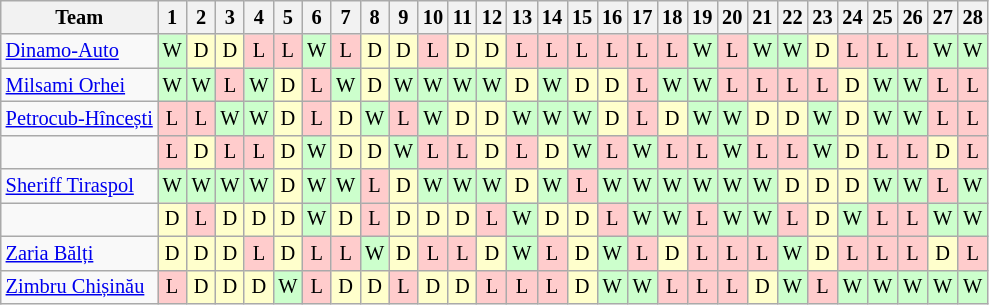<table class="wikitable" style="font-size:85%; text-align: center;">
<tr>
<th>Team</th>
<th>1</th>
<th>2</th>
<th>3</th>
<th>4</th>
<th>5</th>
<th>6</th>
<th>7</th>
<th>8</th>
<th>9</th>
<th>10</th>
<th>11</th>
<th>12</th>
<th>13</th>
<th>14</th>
<th>15</th>
<th>16</th>
<th>17</th>
<th>18</th>
<th>19</th>
<th>20</th>
<th>21</th>
<th>22</th>
<th>23</th>
<th>24</th>
<th>25</th>
<th>26</th>
<th>27</th>
<th>28</th>
</tr>
<tr>
<td align="left"><a href='#'>Dinamo-Auto</a></td>
<td style="width:10px; background:#CCFFCC;">W</td>
<td style="width:10px; background:#FFFFCC;">D</td>
<td style="width:10px; background:#FFFFCC;">D</td>
<td style="width:10px; background:#FFCCCC;">L</td>
<td style="width:10px; background:#FFCCCC;">L</td>
<td style="width:10px; background:#CCFFCC;">W</td>
<td style="width:10px; background:#FFCCCC;">L</td>
<td style="width:10px; background:#FFFFCC;">D</td>
<td style="width:10px; background:#FFFFCC;">D</td>
<td style="width:10px; background:#FFCCCC;">L</td>
<td style="width:10px; background:#FFFFCC;">D</td>
<td style="width:10px; background:#FFFFCC;">D</td>
<td style="width:10px; background:#FFCCCC;">L</td>
<td style="width:10px; background:#FFCCCC;">L</td>
<td style="width:10px; background:#FFCCCC;">L</td>
<td style="width:10px; background:#FFCCCC;">L</td>
<td style="width:10px; background:#FFCCCC;">L</td>
<td style="width:10px; background:#FFCCCC;">L</td>
<td style="width:10px; background:#CCFFCC;">W</td>
<td style="width:10px; background:#FFCCCC;">L</td>
<td style="width:10px; background:#CCFFCC;">W</td>
<td style="width:10px; background:#CCFFCC;">W</td>
<td style="width:10px; background:#FFFFCC;">D</td>
<td style="width:10px; background:#FFCCCC;">L</td>
<td style="width:10px; background:#FFCCCC;">L</td>
<td style="width:10px; background:#FFCCCC;">L</td>
<td style="width:10px; background:#CCFFCC;">W</td>
<td style="width:10px; background:#CCFFCC;">W</td>
</tr>
<tr>
<td align="left"><a href='#'>Milsami Orhei</a></td>
<td style="width:10px; background:#CCFFCC;">W</td>
<td style="width:10px; background:#CCFFCC;">W</td>
<td style="width:10px; background:#FFCCCC;">L</td>
<td style="width:10px; background:#CCFFCC;">W</td>
<td style="width:10px; background:#FFFFCC;">D</td>
<td style="width:10px; background:#FFCCCC;">L</td>
<td style="width:10px; background:#CCFFCC;">W</td>
<td style="width:10px; background:#FFFFCC;">D</td>
<td style="width:10px; background:#CCFFCC;">W</td>
<td style="width:10px; background:#CCFFCC;">W</td>
<td style="width:10px; background:#CCFFCC;">W</td>
<td style="width:10px; background:#CCFFCC;">W</td>
<td style="width:10px; background:#FFFFCC;">D</td>
<td style="width:10px; background:#CCFFCC;">W</td>
<td style="width:10px; background:#FFFFCC;">D</td>
<td style="width:10px; background:#FFFFCC;">D</td>
<td style="width:10px; background:#FFCCCC;">L</td>
<td style="width:10px; background:#CCFFCC;">W</td>
<td style="width:10px; background:#CCFFCC;">W</td>
<td style="width:10px; background:#FFCCCC;">L</td>
<td style="width:10px; background:#FFCCCC;">L</td>
<td style="width:10px; background:#FFCCCC;">L</td>
<td style="width:10px; background:#FFCCCC;">L</td>
<td style="width:10px; background:#FFFFCC;">D</td>
<td style="width:10px; background:#CCFFCC;">W</td>
<td style="width:10px; background:#CCFFCC;">W</td>
<td style="width:10px; background:#FFCCCC;">L</td>
<td style="width:10px; background:#FFCCCC;">L</td>
</tr>
<tr>
<td align="left"><a href='#'>Petrocub-Hîncești</a></td>
<td style="width:10px; background:#FFCCCC;">L</td>
<td style="width:10px; background:#FFCCCC;">L</td>
<td style="width:10px; background:#CCFFCC;">W</td>
<td style="width:10px; background:#CCFFCC;">W</td>
<td style="width:10px; background:#FFFFCC;">D</td>
<td style="width:10px; background:#FFCCCC;">L</td>
<td style="width:10px; background:#FFFFCC;">D</td>
<td style="width:10px; background:#CCFFCC;">W</td>
<td style="width:10px; background:#FFCCCC;">L</td>
<td style="width:10px; background:#CCFFCC;">W</td>
<td style="width:10px; background:#FFFFCC;">D</td>
<td style="width:10px; background:#FFFFCC;">D</td>
<td style="width:10px; background:#CCFFCC;">W</td>
<td style="width:10px; background:#CCFFCC;">W</td>
<td style="width:10px; background:#CCFFCC;">W</td>
<td style="width:10px; background:#FFFFCC;">D</td>
<td style="width:10px; background:#FFCCCC;">L</td>
<td style="width:10px; background:#FFFFCC;">D</td>
<td style="width:10px; background:#CCFFCC;">W</td>
<td style="width:10px; background:#CCFFCC;">W</td>
<td style="width:10px; background:#FFFFCC;">D</td>
<td style="width:10px; background: #FFFFCC;">D</td>
<td style="width:10px; background:#CCFFCC;">W</td>
<td style="width:10px; background:#FFFFCC;">D</td>
<td style="width:10px; background:#CCFFCC;">W</td>
<td style="width:10px; background:#CCFFCC;">W</td>
<td style="width:10px; background:#FFCCCC;">L</td>
<td style="width:10px; background:#FFCCCC;">L</td>
</tr>
<tr>
<td align="left"></td>
<td style="width:10px; background:#FFCCCC;">L</td>
<td style="width:10px; background:#FFFFCC;">D</td>
<td style="width:10px; background:#FFCCCC;">L</td>
<td style="width:10px; background:#FFCCCC;">L</td>
<td style="width:10px; background:#FFFFCC;">D</td>
<td style="width:10px; background:#CCFFCC;">W</td>
<td style="width:10px; background:#FFFFCC;">D</td>
<td style="width:10px; background:#FFFFCC;">D</td>
<td style="width:10px; background:#CCFFCC;">W</td>
<td style="width:10px; background:#FFCCCC;">L</td>
<td style="width:10px; background:#FFCCCC;">L</td>
<td style="width:10px; background:#FFFFCC;">D</td>
<td style="width:10px; background:#FFCCCC;">L</td>
<td style="width:10px; background:#FFFFCC;">D</td>
<td style="width:10px; background:#CCFFCC;">W</td>
<td style="width:10px; background:#FFCCCC;">L</td>
<td style="width:10px; background:#CCFFCC;">W</td>
<td style="width:10px; background:#FFCCCC;">L</td>
<td style="width:10px; background:#FFCCCC;">L</td>
<td style="width:10px; background:#CCFFCC;">W</td>
<td style="width:10px; background:#FFCCCC;">L</td>
<td style="width:10px; background:#FFCCCC;">L</td>
<td style="width:10px; background:#CCFFCC;">W</td>
<td style="width:10px; background:#FFFFCC;">D</td>
<td style="width:10px; background:#FFCCCC;">L</td>
<td style="width:10px; background:#FFCCCC;">L</td>
<td style="width:10px; background:#FFFFCC;">D</td>
<td style="width:10px; background:#FFCCCC;">L</td>
</tr>
<tr>
<td align="left"><a href='#'>Sheriff Tiraspol</a></td>
<td style="width:10px; background:#CCFFCC;">W</td>
<td style="width:10px; background:#CCFFCC;">W</td>
<td style="width:10px; background:#CCFFCC;">W</td>
<td style="width:10px; background:#CCFFCC;">W</td>
<td style="width:10px; background:#FFFFCC;">D</td>
<td style="width:10px; background:#CCFFCC;">W</td>
<td style="width:10px; background:#CCFFCC;">W</td>
<td style="width:10px; background:#FFCCCC;">L</td>
<td style="width:10px; background:#FFFFCC;">D</td>
<td style="width:10px; background:#CCFFCC;">W</td>
<td style="width:10px; background:#CCFFCC;">W</td>
<td style="width:10px; background:#CCFFCC;">W</td>
<td style="width:10px; background:#FFFFCC;">D</td>
<td style="width:10px; background:#CCFFCC;">W</td>
<td style="width:10px; background:#FFCCCC;">L</td>
<td style="width:10px; background:#CCFFCC;">W</td>
<td style="width:10px; background:#CCFFCC;">W</td>
<td style="width:10px; background:#CCFFCC;">W</td>
<td style="width:10px; background:#CCFFCC;">W</td>
<td style="width:10px; background:#CCFFCC;">W</td>
<td style="width:10px; background:#CCFFCC;">W</td>
<td style="width:10px; background: #FFFFCC;">D</td>
<td style="width:10px; background:#FFFFCC;">D</td>
<td style="width:10px; background:#FFFFCC;">D</td>
<td style="width:10px; background:#CCFFCC;">W</td>
<td style="width:10px; background:#CCFFCC;">W</td>
<td style="width:10px; background:#FFCCCC;">L</td>
<td style="width:10px; background:#CCFFCC;">W</td>
</tr>
<tr>
<td align="left"></td>
<td style="width:10px; background:#FFFFCC;">D</td>
<td style="width:10px; background:#FFCCCC;">L</td>
<td style="width:10px; background:#FFFFCC;">D</td>
<td style="width:10px; background:#FFFFCC;">D</td>
<td style="width:10px; background:#FFFFCC;">D</td>
<td style="width:10px; background:#CCFFCC;">W</td>
<td style="width:10px; background:#FFFFCC;">D</td>
<td style="width:10px; background:#FFCCCC;">L</td>
<td style="width:10px; background:#FFFFCC;">D</td>
<td style="width:10px; background:#FFFFCC;">D</td>
<td style="width:10px; background:#FFFFCC;">D</td>
<td style="width:10px; background:#FFCCCC;">L</td>
<td style="width:10px; background:#CCFFCC;">W</td>
<td style="width:10px; background:#FFFFCC;">D</td>
<td style="width:10px; background:#FFFFCC;">D</td>
<td style="width:10px; background:#FFCCCC;">L</td>
<td style="width:10px; background:#CCFFCC;">W</td>
<td style="width:10px; background:#CCFFCC;">W</td>
<td style="width:10px; background:#FFCCCC;">L</td>
<td style="width:10px; background:#CCFFCC;">W</td>
<td style="width:10px; background:#CCFFCC;">W</td>
<td style="width:10px; background:#FFCCCC;">L</td>
<td style="width:10px; background:#FFFFCC;">D</td>
<td style="width:10px; background:#CCFFCC;">W</td>
<td style="width:10px; background:#FFCCCC;">L</td>
<td style="width:10px; background:#FFCCCC;">L</td>
<td style="width:10px; background:#CCFFCC;">W</td>
<td style="width:10px; background:#CCFFCC;">W</td>
</tr>
<tr>
<td align="left"><a href='#'>Zaria Bălți</a></td>
<td style="width:10px; background:#FFFFCC;">D</td>
<td style="width:10px; background:#FFFFCC;">D</td>
<td style="width:10px; background:#FFFFCC;">D</td>
<td style="width:10px; background:#FFCCCC;">L</td>
<td style="width:10px; background:#FFFFCC;">D</td>
<td style="width:10px; background:#FFCCCC;">L</td>
<td style="width:10px; background:#FFCCCC;">L</td>
<td style="width:10px; background:#CCFFCC;">W</td>
<td style="width:10px; background:#FFFFCC;">D</td>
<td style="width:10px; background:#FFCCCC;">L</td>
<td style="width:10px; background:#FFCCCC;">L</td>
<td style="width:10px; background:#FFFFCC;">D</td>
<td style="width:10px; background:#CCFFCC;">W</td>
<td style="width:10px; background:#FFCCCC;">L</td>
<td style="width:10px; background:#FFFFCC;">D</td>
<td style="width:10px; background:#CCFFCC;">W</td>
<td style="width:10px; background:#FFCCCC;">L</td>
<td style="width:10px; background:#FFFFCC;">D</td>
<td style="width:10px; background:#FFCCCC;">L</td>
<td style="width:10px; background:#FFCCCC;">L</td>
<td style="width:10px; background:#FFCCCC;">L</td>
<td style="width:10px; background:#CCFFCC;">W</td>
<td style="width:10px; background:#FFFFCC;">D</td>
<td style="width:10px; background:#FFCCCC;">L</td>
<td style="width:10px; background:#FFCCCC;">L</td>
<td style="width:10px; background:#FFCCCC;">L</td>
<td style="width:10px; background:#FFFFCC;">D</td>
<td style="width:10px; background:#FFCCCC;">L</td>
</tr>
<tr>
<td align="left"><a href='#'>Zimbru Chișinău</a></td>
<td style="width:10px; background:#FFCCCC;">L</td>
<td style="width:10px; background:#FFFFCC;">D</td>
<td style="width:10px; background:#FFFFCC;">D</td>
<td style="width:10px; background:#FFFFCC;">D</td>
<td style="width:10px; background:#CCFFCC;">W</td>
<td style="width:10px; background:#FFCCCC;">L</td>
<td style="width:10px; background:#FFFFCC;">D</td>
<td style="width:10px; background:#FFFFCC;">D</td>
<td style="width:10px; background:#FFCCCC;">L</td>
<td style="width:10px; background:#FFFFCC;">D</td>
<td style="width:10px; background:#FFFFCC;">D</td>
<td style="width:10px; background:#FFCCCC;">L</td>
<td style="width:10px; background:#FFCCCC;">L</td>
<td style="width:10px; background:#FFCCCC;">L</td>
<td style="width:10px; background:#FFFFCC;">D</td>
<td style="width:10px; background:#CCFFCC;">W</td>
<td style="width:10px; background:#CCFFCC;">W</td>
<td style="width:10px; background:#FFCCCC;">L</td>
<td style="width:10px; background:#FFCCCC;">L</td>
<td style="width:10px; background:#FFCCCC;">L</td>
<td style="width:10px; background:#FFFFCC;">D</td>
<td style="width:10px; background:#CCFFCC;">W</td>
<td style="width:10px; background:#FFCCCC;">L</td>
<td style="width:10px; background:#CCFFCC;">W</td>
<td style="width:10px; background:#CCFFCC;">W</td>
<td style="width:10px; background:#CCFFCC;">W</td>
<td style="width:10px; background:#CCFFCC;">W</td>
<td style="width:10px; background:#CCFFCC;">W</td>
</tr>
</table>
